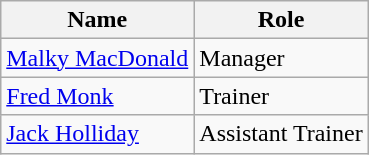<table class="wikitable">
<tr>
<th>Name</th>
<th>Role</th>
</tr>
<tr>
<td> <a href='#'>Malky MacDonald</a></td>
<td>Manager</td>
</tr>
<tr>
<td> <a href='#'>Fred Monk</a></td>
<td>Trainer</td>
</tr>
<tr>
<td> <a href='#'>Jack Holliday</a></td>
<td>Assistant Trainer</td>
</tr>
</table>
